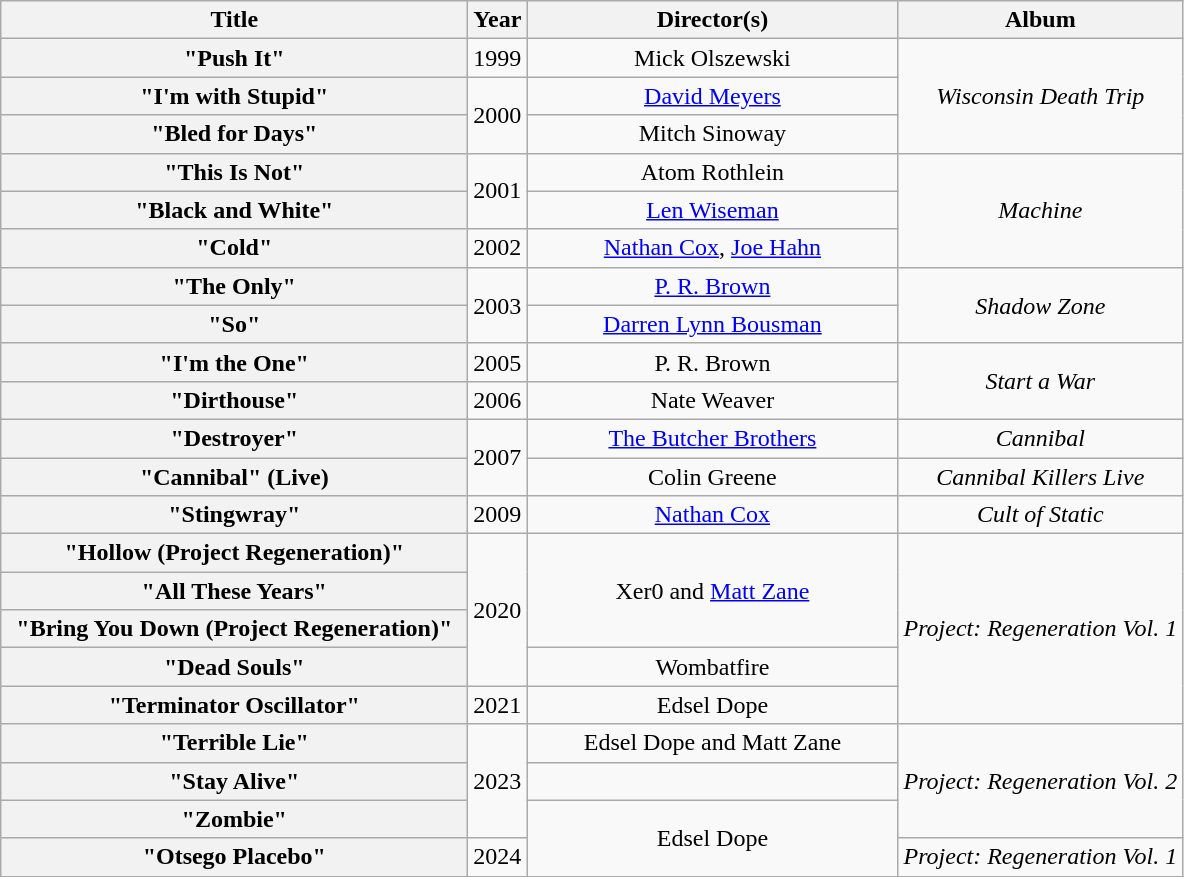<table class="wikitable plainrowheaders" style="text-align:center;">
<tr>
<th scope="col" style="width:19em;">Title</th>
<th scope="col">Year</th>
<th scope="col" style="width:15em;">Director(s)</th>
<th>Album</th>
</tr>
<tr>
<th scope="row">"Push It"</th>
<td>1999</td>
<td>Mick Olszewski</td>
<td rowspan="3"><em>Wisconsin Death Trip</em></td>
</tr>
<tr>
<th scope="row">"I'm with Stupid"</th>
<td rowspan="2">2000</td>
<td><a href='#'>David Meyers</a></td>
</tr>
<tr>
<th scope="row">"Bled for Days"</th>
<td>Mitch Sinoway</td>
</tr>
<tr>
<th scope="row">"This Is Not"</th>
<td rowspan="2">2001</td>
<td>Atom Rothlein</td>
<td rowspan="3"><em>Machine</em></td>
</tr>
<tr>
<th scope="row">"Black and White"</th>
<td><a href='#'>Len Wiseman</a></td>
</tr>
<tr>
<th scope="row">"Cold"</th>
<td>2002</td>
<td><a href='#'>Nathan Cox</a>, <a href='#'>Joe Hahn</a></td>
</tr>
<tr>
<th scope="row">"The Only"</th>
<td rowspan="2">2003</td>
<td><a href='#'>P. R. Brown</a></td>
<td rowspan="2"><em>Shadow Zone</em></td>
</tr>
<tr>
<th scope="row">"So"</th>
<td><a href='#'>Darren Lynn Bousman</a></td>
</tr>
<tr>
<th scope="row">"I'm the One"</th>
<td>2005</td>
<td>P. R. Brown</td>
<td rowspan="2"><em>Start a War</em></td>
</tr>
<tr>
<th scope="row">"Dirthouse"</th>
<td>2006</td>
<td>Nate Weaver</td>
</tr>
<tr>
<th scope="row">"Destroyer"</th>
<td rowspan="2">2007</td>
<td><a href='#'>The Butcher Brothers</a></td>
<td><em>Cannibal</em></td>
</tr>
<tr>
<th scope="row">"Cannibal" (Live)</th>
<td>Colin Greene</td>
<td><em>Cannibal Killers Live</em></td>
</tr>
<tr>
<th scope="row">"Stingwray"</th>
<td>2009</td>
<td><a href='#'>Nathan Cox</a></td>
<td><em>Cult of Static</em></td>
</tr>
<tr>
<th scope="row">"Hollow (Project  Regeneration)"</th>
<td rowspan="4">2020</td>
<td rowspan="3">Xer0 and <a href='#'>Matt Zane</a></td>
<td rowspan="5"><em>Project: Regeneration Vol. 1</em></td>
</tr>
<tr>
<th scope="row">"All These Years"</th>
</tr>
<tr>
<th scope="row">"Bring You Down (Project  Regeneration)"</th>
</tr>
<tr>
<th scope="row">"Dead Souls"</th>
<td>Wombatfire</td>
</tr>
<tr>
<th scope="row">"Terminator Oscillator"</th>
<td>2021</td>
<td>Edsel Dope</td>
</tr>
<tr>
<th scope="row">"Terrible Lie"</th>
<td rowspan="3">2023</td>
<td>Edsel Dope and Matt Zane</td>
<td rowspan="3"><em>Project: Regeneration Vol. 2</em></td>
</tr>
<tr>
<th scope="row">"Stay Alive"</th>
<td></td>
</tr>
<tr>
<th scope="row">"Zombie"</th>
<td rowspan="2">Edsel Dope</td>
</tr>
<tr>
<th scope="row">"Otsego Placebo"</th>
<td>2024</td>
<td><em>Project: Regeneration Vol. 1</em></td>
</tr>
</table>
